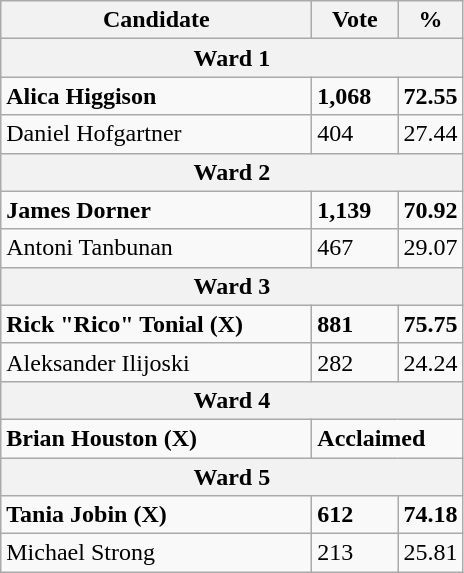<table class="wikitable">
<tr>
<th bgcolor="#DDDDFF" width="200px">Candidate</th>
<th bgcolor="#DDDDFF" width="50px">Vote</th>
<th bgcolor="#DDDDFF" width="30px">%</th>
</tr>
<tr>
<th colspan="3">Ward 1</th>
</tr>
<tr>
<td><strong>Alica Higgison</strong></td>
<td><strong>1,068</strong></td>
<td><strong>72.55</strong></td>
</tr>
<tr>
<td>Daniel Hofgartner</td>
<td>404</td>
<td>27.44</td>
</tr>
<tr>
<th colspan="3">Ward 2</th>
</tr>
<tr>
<td><strong>James Dorner</strong></td>
<td><strong>1,139</strong></td>
<td><strong>70.92</strong></td>
</tr>
<tr>
<td>Antoni Tanbunan</td>
<td>467</td>
<td>29.07</td>
</tr>
<tr>
<th colspan="3">Ward 3</th>
</tr>
<tr>
<td><strong>Rick "Rico" Tonial (X)</strong></td>
<td><strong>881</strong></td>
<td><strong>75.75</strong></td>
</tr>
<tr>
<td>Aleksander Ilijoski</td>
<td>282</td>
<td>24.24</td>
</tr>
<tr>
<th colspan="3">Ward 4</th>
</tr>
<tr>
<td><strong>Brian Houston (X)</strong></td>
<td colspan="2"><strong>Acclaimed</strong></td>
</tr>
<tr>
<th colspan="3">Ward 5</th>
</tr>
<tr>
<td><strong>Tania Jobin (X)</strong></td>
<td><strong>612</strong></td>
<td><strong>74.18</strong></td>
</tr>
<tr>
<td>Michael Strong</td>
<td>213</td>
<td>25.81</td>
</tr>
</table>
